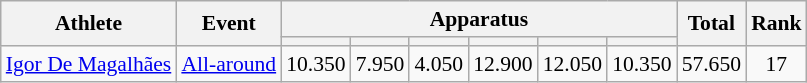<table class="wikitable" style="font-size:90%">
<tr>
<th rowspan=2>Athlete</th>
<th rowspan=2>Event</th>
<th colspan=6>Apparatus</th>
<th rowspan=2>Total</th>
<th rowspan=2>Rank</th>
</tr>
<tr style="font-size:95%">
<th></th>
<th></th>
<th></th>
<th></th>
<th></th>
<th></th>
</tr>
<tr align=center>
<td align=left><a href='#'>Igor De Magalhães</a></td>
<td align=left><a href='#'>All-around</a></td>
<td>10.350</td>
<td>7.950</td>
<td>4.050</td>
<td>12.900</td>
<td>12.050</td>
<td>10.350</td>
<td>57.650</td>
<td>17</td>
</tr>
</table>
